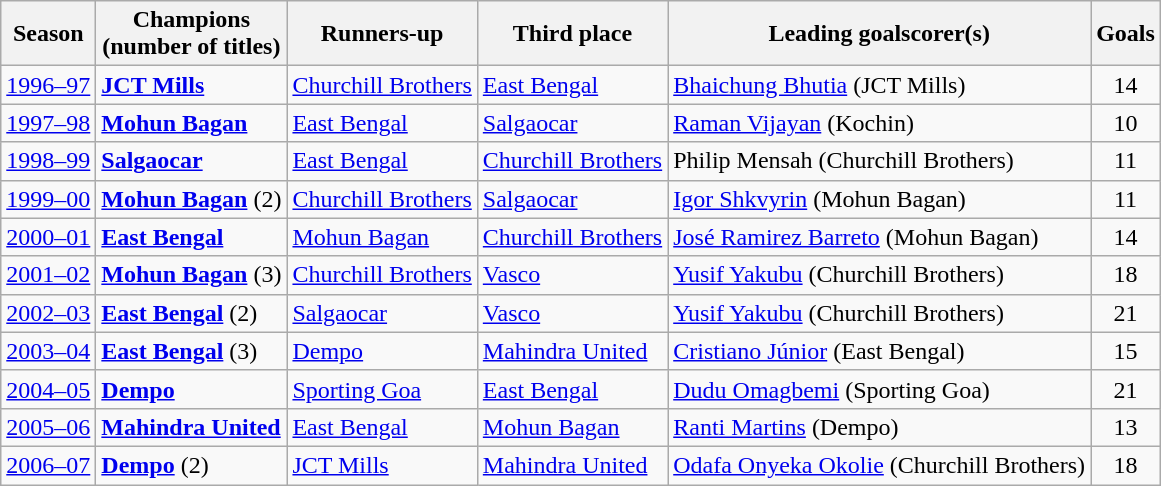<table class="wikitable">
<tr>
<th>Season</th>
<th>Champions<br>(number of titles)</th>
<th>Runners-up</th>
<th>Third place</th>
<th>Leading goalscorer(s)</th>
<th>Goals</th>
</tr>
<tr>
<td align=center><a href='#'>1996–97</a></td>
<td><strong><a href='#'>JCT Mills</a></strong></td>
<td><a href='#'>Churchill Brothers</a></td>
<td><a href='#'>East Bengal</a></td>
<td> <a href='#'>Bhaichung Bhutia</a> (JCT Mills)</td>
<td align=center>14</td>
</tr>
<tr>
<td align=center><a href='#'>1997–98</a></td>
<td><strong><a href='#'>Mohun Bagan</a></strong></td>
<td><a href='#'>East Bengal</a></td>
<td><a href='#'>Salgaocar</a></td>
<td> <a href='#'>Raman Vijayan</a> (Kochin)</td>
<td align=center>10</td>
</tr>
<tr>
<td align=center><a href='#'>1998–99</a></td>
<td><strong><a href='#'>Salgaocar</a></strong></td>
<td><a href='#'>East Bengal</a></td>
<td><a href='#'>Churchill Brothers</a></td>
<td> Philip Mensah (Churchill Brothers)</td>
<td align=center>11</td>
</tr>
<tr>
<td align=center><a href='#'>1999–00</a></td>
<td><strong><a href='#'>Mohun Bagan</a></strong> (2)</td>
<td><a href='#'>Churchill Brothers</a></td>
<td><a href='#'>Salgaocar</a></td>
<td> <a href='#'>Igor Shkvyrin</a> (Mohun Bagan)</td>
<td align=center>11</td>
</tr>
<tr>
<td align=center><a href='#'>2000–01</a></td>
<td><strong><a href='#'>East Bengal</a></strong></td>
<td><a href='#'>Mohun Bagan</a></td>
<td><a href='#'>Churchill Brothers</a></td>
<td> <a href='#'>José Ramirez Barreto</a> (Mohun Bagan)</td>
<td align=center>14</td>
</tr>
<tr>
<td align=center><a href='#'>2001–02</a></td>
<td><strong><a href='#'>Mohun Bagan</a></strong> (3)</td>
<td><a href='#'>Churchill Brothers</a></td>
<td><a href='#'>Vasco</a></td>
<td> <a href='#'>Yusif Yakubu</a> (Churchill Brothers)</td>
<td align=center>18</td>
</tr>
<tr>
<td align=center><a href='#'>2002–03</a></td>
<td><strong><a href='#'>East Bengal</a></strong> (2)</td>
<td><a href='#'>Salgaocar</a></td>
<td><a href='#'>Vasco</a></td>
<td> <a href='#'>Yusif Yakubu</a> (Churchill Brothers)</td>
<td align=center>21</td>
</tr>
<tr>
<td align=center><a href='#'>2003–04</a></td>
<td><strong><a href='#'>East Bengal</a></strong> (3)</td>
<td><a href='#'>Dempo</a></td>
<td><a href='#'>Mahindra United</a></td>
<td> <a href='#'>Cristiano Júnior</a> (East Bengal)</td>
<td align=center>15</td>
</tr>
<tr>
<td align=center><a href='#'>2004–05</a></td>
<td><strong><a href='#'>Dempo</a></strong></td>
<td><a href='#'>Sporting Goa</a></td>
<td><a href='#'>East Bengal</a></td>
<td> <a href='#'>Dudu Omagbemi</a> (Sporting Goa)</td>
<td align=center>21</td>
</tr>
<tr>
<td align=center><a href='#'>2005–06</a></td>
<td><strong><a href='#'>Mahindra United</a></strong></td>
<td><a href='#'>East Bengal</a></td>
<td><a href='#'>Mohun Bagan</a></td>
<td> <a href='#'>Ranti Martins</a> (Dempo)</td>
<td align=center>13</td>
</tr>
<tr>
<td align=center><a href='#'>2006–07</a></td>
<td><strong><a href='#'>Dempo</a></strong> (2)</td>
<td><a href='#'>JCT Mills</a></td>
<td><a href='#'>Mahindra United</a></td>
<td> <a href='#'>Odafa Onyeka Okolie</a> (Churchill Brothers)</td>
<td align=center>18</td>
</tr>
</table>
